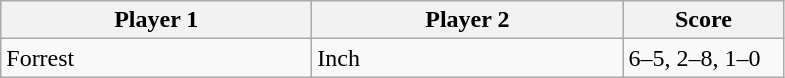<table class="wikitable" style="font-size: 100%">
<tr>
<th width=200>Player 1</th>
<th width=200>Player 2</th>
<th width=100>Score</th>
</tr>
<tr>
<td>Forrest</td>
<td>Inch</td>
<td>6–5, 2–8, 1–0</td>
</tr>
</table>
